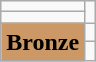<table class="wikitable">
<tr>
<td></td>
</tr>
<tr>
<td></td>
</tr>
<tr>
<td rowspan="2" bgcolor="#cc9966"><strong>Bronze</strong></td>
<td></td>
</tr>
<tr>
<td></td>
</tr>
</table>
